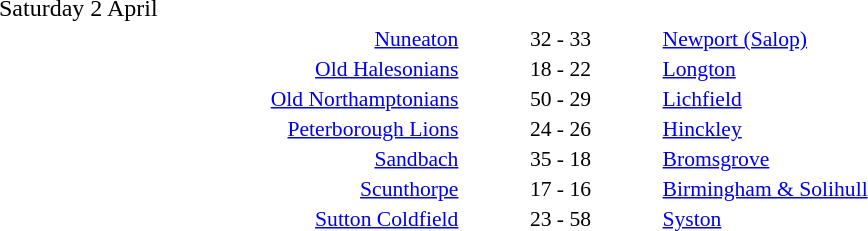<table style="width:70%;" cellspacing="1">
<tr>
<th width=35%></th>
<th width=15%></th>
<th></th>
</tr>
<tr>
<td>Saturday 2 April</td>
</tr>
<tr style=font-size:90%>
<td align=right><a href='#'>Nuneaton</a></td>
<td align=center>32 - 33</td>
<td><a href='#'>Newport (Salop)</a></td>
</tr>
<tr style=font-size:90%>
<td align=right><a href='#'>Old Halesonians</a></td>
<td align=center>18 - 22</td>
<td><a href='#'>Longton</a></td>
</tr>
<tr style=font-size:90%>
<td align=right><a href='#'>Old Northamptonians</a></td>
<td align=center>50 - 29</td>
<td><a href='#'>Lichfield</a></td>
</tr>
<tr style=font-size:90%>
<td align=right><a href='#'>Peterborough Lions</a></td>
<td align=center>24 - 26</td>
<td><a href='#'>Hinckley</a></td>
</tr>
<tr style=font-size:90%>
<td align=right><a href='#'>Sandbach</a></td>
<td align=center>35 - 18</td>
<td><a href='#'>Bromsgrove</a></td>
</tr>
<tr style=font-size:90%>
<td align=right><a href='#'>Scunthorpe</a></td>
<td align=center>17 - 16</td>
<td><a href='#'>Birmingham & Solihull</a></td>
</tr>
<tr style=font-size:90%>
<td align=right><a href='#'>Sutton Coldfield</a></td>
<td align=center>23 - 58</td>
<td><a href='#'>Syston</a></td>
</tr>
</table>
